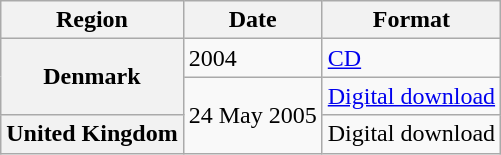<table class="wikitable plainrowheaders">
<tr>
<th>Region</th>
<th>Date</th>
<th>Format</th>
</tr>
<tr>
<th scope="row" rowspan="2">Denmark</th>
<td>2004</td>
<td><a href='#'>CD</a></td>
</tr>
<tr>
<td rowspan="2">24 May 2005</td>
<td><a href='#'>Digital download</a></td>
</tr>
<tr>
<th scope="row">United Kingdom</th>
<td>Digital download</td>
</tr>
</table>
